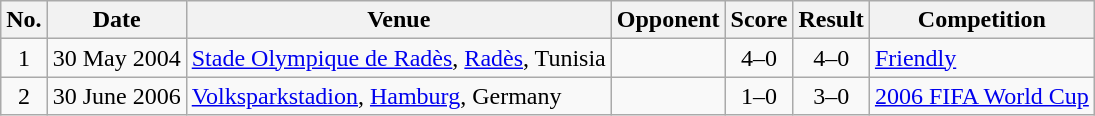<table class="wikitable sortable">
<tr>
<th scope="col">No.</th>
<th scope="col">Date</th>
<th scope="col">Venue</th>
<th scope="col">Opponent</th>
<th scope="col">Score</th>
<th scope="col">Result</th>
<th scope="col">Competition</th>
</tr>
<tr>
<td align="center">1</td>
<td>30 May 2004</td>
<td><a href='#'>Stade Olympique de Radès</a>, <a href='#'>Radès</a>, Tunisia</td>
<td></td>
<td align="center">4–0</td>
<td align="center">4–0</td>
<td><a href='#'>Friendly</a></td>
</tr>
<tr>
<td align="center">2</td>
<td>30 June 2006</td>
<td><a href='#'>Volksparkstadion</a>, <a href='#'>Hamburg</a>, Germany</td>
<td></td>
<td align="center">1–0</td>
<td align="center">3–0</td>
<td><a href='#'>2006 FIFA World Cup</a></td>
</tr>
</table>
